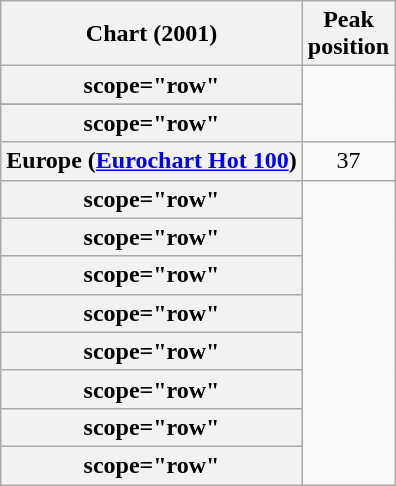<table class="wikitable sortable plainrowheaders" style="text-align:center">
<tr>
<th scope="col">Chart (2001)</th>
<th scope="col">Peak<br>position</th>
</tr>
<tr>
<th>scope="row"</th>
</tr>
<tr>
</tr>
<tr>
<th>scope="row"</th>
</tr>
<tr>
<th scope="row">Europe (<a href='#'>Eurochart Hot 100</a>)</th>
<td>37</td>
</tr>
<tr>
<th>scope="row"</th>
</tr>
<tr>
<th>scope="row"</th>
</tr>
<tr>
<th>scope="row"</th>
</tr>
<tr>
<th>scope="row"</th>
</tr>
<tr>
<th>scope="row"</th>
</tr>
<tr>
<th>scope="row"</th>
</tr>
<tr>
<th>scope="row"</th>
</tr>
<tr>
<th>scope="row"</th>
</tr>
</table>
